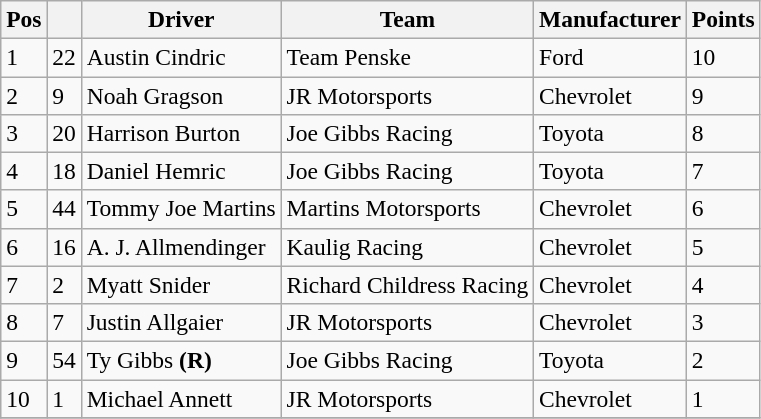<table class="wikitable" style="font-size:98%">
<tr>
<th>Pos</th>
<th></th>
<th>Driver</th>
<th>Team</th>
<th>Manufacturer</th>
<th>Points</th>
</tr>
<tr>
<td>1</td>
<td>22</td>
<td>Austin Cindric</td>
<td>Team Penske</td>
<td>Ford</td>
<td>10</td>
</tr>
<tr>
<td>2</td>
<td>9</td>
<td>Noah Gragson</td>
<td>JR Motorsports</td>
<td>Chevrolet</td>
<td>9</td>
</tr>
<tr>
<td>3</td>
<td>20</td>
<td>Harrison Burton</td>
<td>Joe Gibbs Racing</td>
<td>Toyota</td>
<td>8</td>
</tr>
<tr>
<td>4</td>
<td>18</td>
<td>Daniel Hemric</td>
<td>Joe Gibbs Racing</td>
<td>Toyota</td>
<td>7</td>
</tr>
<tr>
<td>5</td>
<td>44</td>
<td>Tommy Joe Martins</td>
<td>Martins Motorsports</td>
<td>Chevrolet</td>
<td>6</td>
</tr>
<tr>
<td>6</td>
<td>16</td>
<td>A. J. Allmendinger</td>
<td>Kaulig Racing</td>
<td>Chevrolet</td>
<td>5</td>
</tr>
<tr>
<td>7</td>
<td>2</td>
<td>Myatt Snider</td>
<td>Richard Childress Racing</td>
<td>Chevrolet</td>
<td>4</td>
</tr>
<tr>
<td>8</td>
<td>7</td>
<td>Justin Allgaier</td>
<td>JR Motorsports</td>
<td>Chevrolet</td>
<td>3</td>
</tr>
<tr>
<td>9</td>
<td>54</td>
<td>Ty Gibbs <strong>(R)</strong></td>
<td>Joe Gibbs Racing</td>
<td>Toyota</td>
<td>2</td>
</tr>
<tr>
<td>10</td>
<td>1</td>
<td>Michael Annett</td>
<td>JR Motorsports</td>
<td>Chevrolet</td>
<td>1</td>
</tr>
<tr>
</tr>
</table>
